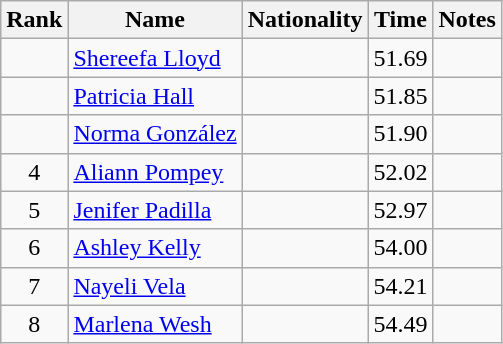<table class="wikitable sortable" style="text-align:center">
<tr>
<th>Rank</th>
<th>Name</th>
<th>Nationality</th>
<th>Time</th>
<th>Notes</th>
</tr>
<tr>
<td></td>
<td align=left><a href='#'>Shereefa Lloyd</a></td>
<td align=left></td>
<td>51.69</td>
<td></td>
</tr>
<tr>
<td></td>
<td align=left><a href='#'>Patricia Hall</a></td>
<td align=left></td>
<td>51.85</td>
<td></td>
</tr>
<tr>
<td></td>
<td align=left><a href='#'>Norma González</a></td>
<td align=left></td>
<td>51.90</td>
<td></td>
</tr>
<tr>
<td>4</td>
<td align=left><a href='#'>Aliann Pompey</a></td>
<td align=left></td>
<td>52.02</td>
<td></td>
</tr>
<tr>
<td>5</td>
<td align=left><a href='#'>Jenifer Padilla</a></td>
<td align=left></td>
<td>52.97</td>
<td></td>
</tr>
<tr>
<td>6</td>
<td align=left><a href='#'>Ashley Kelly</a></td>
<td align=left></td>
<td>54.00</td>
<td></td>
</tr>
<tr>
<td>7</td>
<td align=left><a href='#'>Nayeli Vela</a></td>
<td align=left></td>
<td>54.21</td>
<td></td>
</tr>
<tr>
<td>8</td>
<td align=left><a href='#'>Marlena Wesh</a></td>
<td align=left></td>
<td>54.49</td>
<td></td>
</tr>
</table>
